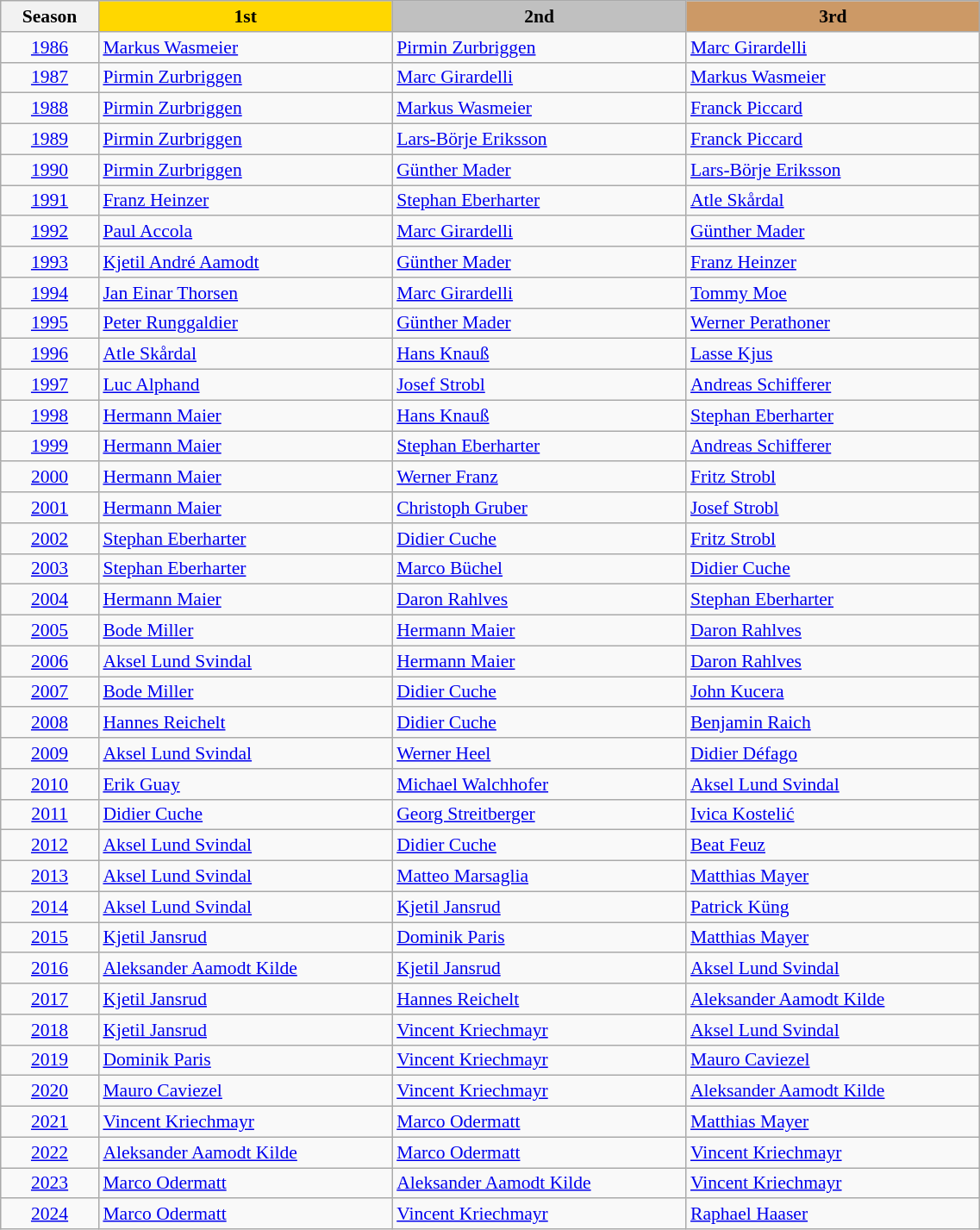<table class="wikitable sortable" width=60% style="font-size:90%; text-align:left;">
<tr>
<th style=width:10%>Season</th>
<th style="background:gold; width:30%">1st</th>
<th style="background:silver; width:30%">2nd</th>
<th style="background:#cc9966; width:30%">3rd</th>
</tr>
<tr>
<td align=center><a href='#'>1986</a></td>
<td> <a href='#'>Markus Wasmeier</a></td>
<td> <a href='#'>Pirmin Zurbriggen</a></td>
<td> <a href='#'>Marc Girardelli</a></td>
</tr>
<tr>
<td align=center><a href='#'>1987</a></td>
<td> <a href='#'>Pirmin Zurbriggen</a></td>
<td> <a href='#'>Marc Girardelli</a></td>
<td> <a href='#'>Markus Wasmeier</a></td>
</tr>
<tr>
<td align=center><a href='#'>1988</a></td>
<td> <a href='#'>Pirmin Zurbriggen</a></td>
<td> <a href='#'>Markus Wasmeier</a></td>
<td> <a href='#'>Franck Piccard</a></td>
</tr>
<tr>
<td align=center><a href='#'>1989</a></td>
<td> <a href='#'>Pirmin Zurbriggen</a></td>
<td> <a href='#'>Lars-Börje Eriksson</a></td>
<td> <a href='#'>Franck Piccard</a></td>
</tr>
<tr>
<td align=center><a href='#'>1990</a></td>
<td> <a href='#'>Pirmin Zurbriggen</a></td>
<td> <a href='#'>Günther Mader</a></td>
<td> <a href='#'>Lars-Börje Eriksson</a></td>
</tr>
<tr>
<td align=center><a href='#'>1991</a></td>
<td> <a href='#'>Franz Heinzer</a></td>
<td> <a href='#'>Stephan Eberharter</a></td>
<td> <a href='#'>Atle Skårdal</a></td>
</tr>
<tr>
<td align=center><a href='#'>1992</a></td>
<td> <a href='#'>Paul Accola</a></td>
<td> <a href='#'>Marc Girardelli</a></td>
<td> <a href='#'>Günther Mader</a></td>
</tr>
<tr>
<td align=center><a href='#'>1993</a></td>
<td> <a href='#'>Kjetil André Aamodt</a></td>
<td> <a href='#'>Günther Mader</a></td>
<td> <a href='#'>Franz Heinzer</a></td>
</tr>
<tr>
<td align=center><a href='#'>1994</a></td>
<td> <a href='#'>Jan Einar Thorsen</a></td>
<td> <a href='#'>Marc Girardelli</a></td>
<td> <a href='#'>Tommy Moe</a></td>
</tr>
<tr>
<td align=center><a href='#'>1995</a></td>
<td> <a href='#'>Peter Runggaldier</a></td>
<td> <a href='#'>Günther Mader</a></td>
<td> <a href='#'>Werner Perathoner</a></td>
</tr>
<tr>
<td align=center><a href='#'>1996</a></td>
<td> <a href='#'>Atle Skårdal</a></td>
<td> <a href='#'>Hans Knauß</a></td>
<td> <a href='#'>Lasse Kjus</a></td>
</tr>
<tr>
<td align=center><a href='#'>1997</a></td>
<td> <a href='#'>Luc Alphand</a></td>
<td> <a href='#'>Josef Strobl</a></td>
<td> <a href='#'>Andreas Schifferer</a></td>
</tr>
<tr>
<td align=center><a href='#'>1998</a></td>
<td> <a href='#'>Hermann Maier</a></td>
<td> <a href='#'>Hans Knauß</a></td>
<td> <a href='#'>Stephan Eberharter</a></td>
</tr>
<tr>
<td align=center><a href='#'>1999</a></td>
<td> <a href='#'>Hermann Maier</a></td>
<td> <a href='#'>Stephan Eberharter</a></td>
<td> <a href='#'>Andreas Schifferer</a></td>
</tr>
<tr>
<td align=center><a href='#'>2000</a></td>
<td> <a href='#'>Hermann Maier</a></td>
<td> <a href='#'>Werner Franz</a></td>
<td> <a href='#'>Fritz Strobl</a></td>
</tr>
<tr>
<td align=center><a href='#'>2001</a></td>
<td> <a href='#'>Hermann Maier</a></td>
<td> <a href='#'>Christoph Gruber</a></td>
<td> <a href='#'>Josef Strobl</a></td>
</tr>
<tr>
<td align=center><a href='#'>2002</a></td>
<td> <a href='#'>Stephan Eberharter</a></td>
<td> <a href='#'>Didier Cuche</a></td>
<td> <a href='#'>Fritz Strobl</a></td>
</tr>
<tr>
<td align=center><a href='#'>2003</a></td>
<td> <a href='#'>Stephan Eberharter</a></td>
<td> <a href='#'>Marco Büchel</a></td>
<td> <a href='#'>Didier Cuche</a></td>
</tr>
<tr>
<td align=center><a href='#'>2004</a></td>
<td> <a href='#'>Hermann Maier</a></td>
<td> <a href='#'>Daron Rahlves</a></td>
<td> <a href='#'>Stephan Eberharter</a></td>
</tr>
<tr>
<td align=center><a href='#'>2005</a></td>
<td> <a href='#'>Bode Miller</a></td>
<td> <a href='#'>Hermann Maier</a></td>
<td> <a href='#'>Daron Rahlves</a></td>
</tr>
<tr>
<td align=center><a href='#'>2006</a></td>
<td> <a href='#'>Aksel Lund Svindal</a></td>
<td> <a href='#'>Hermann Maier</a></td>
<td> <a href='#'>Daron Rahlves</a></td>
</tr>
<tr>
<td align=center><a href='#'>2007</a></td>
<td> <a href='#'>Bode Miller</a></td>
<td> <a href='#'>Didier Cuche</a></td>
<td> <a href='#'>John Kucera</a></td>
</tr>
<tr>
<td align=center><a href='#'>2008</a></td>
<td> <a href='#'>Hannes Reichelt</a></td>
<td> <a href='#'>Didier Cuche</a></td>
<td> <a href='#'>Benjamin Raich</a></td>
</tr>
<tr>
<td align=center><a href='#'>2009</a></td>
<td> <a href='#'>Aksel Lund Svindal</a></td>
<td> <a href='#'>Werner Heel</a></td>
<td> <a href='#'>Didier Défago</a></td>
</tr>
<tr>
<td align=center><a href='#'>2010</a></td>
<td> <a href='#'>Erik Guay</a></td>
<td> <a href='#'>Michael Walchhofer</a></td>
<td> <a href='#'>Aksel Lund Svindal</a></td>
</tr>
<tr>
<td align=center><a href='#'>2011</a></td>
<td> <a href='#'>Didier Cuche</a></td>
<td> <a href='#'>Georg Streitberger</a></td>
<td> <a href='#'>Ivica Kostelić</a></td>
</tr>
<tr>
<td align=center><a href='#'>2012</a></td>
<td> <a href='#'>Aksel Lund Svindal</a></td>
<td> <a href='#'>Didier Cuche</a></td>
<td> <a href='#'>Beat Feuz</a></td>
</tr>
<tr>
<td align=center><a href='#'>2013</a></td>
<td> <a href='#'>Aksel Lund Svindal</a></td>
<td> <a href='#'>Matteo Marsaglia</a></td>
<td> <a href='#'>Matthias Mayer</a></td>
</tr>
<tr>
<td align=center><a href='#'>2014</a></td>
<td> <a href='#'>Aksel Lund Svindal</a></td>
<td> <a href='#'>Kjetil Jansrud</a></td>
<td> <a href='#'>Patrick Küng</a></td>
</tr>
<tr>
<td align=center><a href='#'>2015</a></td>
<td> <a href='#'>Kjetil Jansrud</a></td>
<td> <a href='#'>Dominik Paris</a></td>
<td> <a href='#'>Matthias Mayer</a></td>
</tr>
<tr>
<td align=center><a href='#'>2016</a></td>
<td> <a href='#'>Aleksander Aamodt Kilde</a></td>
<td> <a href='#'>Kjetil Jansrud</a></td>
<td> <a href='#'>Aksel Lund Svindal</a></td>
</tr>
<tr>
<td align=center><a href='#'>2017</a></td>
<td> <a href='#'>Kjetil Jansrud</a></td>
<td> <a href='#'>Hannes Reichelt</a></td>
<td> <a href='#'>Aleksander Aamodt Kilde</a></td>
</tr>
<tr>
<td align=center><a href='#'>2018</a></td>
<td> <a href='#'>Kjetil Jansrud</a></td>
<td> <a href='#'>Vincent Kriechmayr</a></td>
<td> <a href='#'>Aksel Lund Svindal</a></td>
</tr>
<tr>
<td align=center><a href='#'>2019</a></td>
<td> <a href='#'>Dominik Paris</a></td>
<td> <a href='#'>Vincent Kriechmayr</a></td>
<td> <a href='#'>Mauro Caviezel</a></td>
</tr>
<tr>
<td align=center><a href='#'>2020</a></td>
<td> <a href='#'>Mauro Caviezel</a></td>
<td> <a href='#'>Vincent Kriechmayr</a></td>
<td> <a href='#'>Aleksander Aamodt Kilde</a></td>
</tr>
<tr>
<td align=center><a href='#'>2021</a></td>
<td> <a href='#'>Vincent Kriechmayr</a></td>
<td> <a href='#'>Marco Odermatt</a></td>
<td> <a href='#'>Matthias Mayer</a></td>
</tr>
<tr>
<td align=center><a href='#'>2022</a></td>
<td> <a href='#'>Aleksander Aamodt Kilde</a></td>
<td> <a href='#'>Marco Odermatt</a></td>
<td> <a href='#'>Vincent Kriechmayr</a></td>
</tr>
<tr>
<td align=center><a href='#'>2023</a></td>
<td> <a href='#'>Marco Odermatt</a></td>
<td> <a href='#'>Aleksander Aamodt Kilde</a></td>
<td> <a href='#'>Vincent Kriechmayr</a></td>
</tr>
<tr>
<td align=center><a href='#'>2024</a></td>
<td> <a href='#'>Marco Odermatt</a></td>
<td> <a href='#'>Vincent Kriechmayr</a></td>
<td> <a href='#'>Raphael Haaser</a></td>
</tr>
</table>
